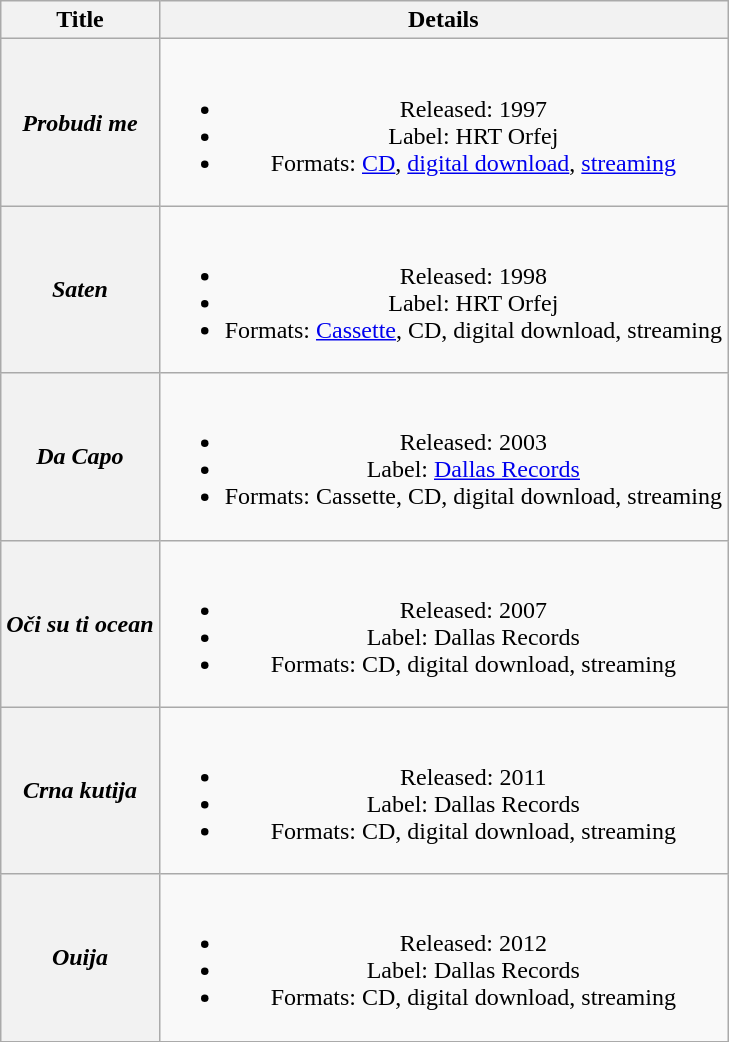<table class="wikitable plainrowheaders" style="text-align:center;">
<tr>
<th scope="col">Title</th>
<th scope="col">Details</th>
</tr>
<tr>
<th scope="row"><em>Probudi me</em></th>
<td><br><ul><li>Released: 1997</li><li>Label: HRT Orfej</li><li>Formats: <a href='#'>CD</a>, <a href='#'>digital download</a>, <a href='#'>streaming</a></li></ul></td>
</tr>
<tr>
<th scope="row"><em>Saten</em></th>
<td><br><ul><li>Released: 1998</li><li>Label: HRT Orfej</li><li>Formats: <a href='#'>Cassette</a>, CD, digital download, streaming</li></ul></td>
</tr>
<tr>
<th scope="row"><em>Da Capo</em></th>
<td><br><ul><li>Released: 2003</li><li>Label: <a href='#'>Dallas Records</a></li><li>Formats: Cassette, CD, digital download, streaming</li></ul></td>
</tr>
<tr>
<th scope="row"><em>Oči su ti ocean</em></th>
<td><br><ul><li>Released: 2007</li><li>Label: Dallas Records</li><li>Formats: CD, digital download, streaming</li></ul></td>
</tr>
<tr>
<th scope="row"><em>Crna kutija</em></th>
<td><br><ul><li>Released: 2011</li><li>Label: Dallas Records</li><li>Formats: CD, digital download, streaming</li></ul></td>
</tr>
<tr>
<th scope="row"><em>Ouija</em></th>
<td><br><ul><li>Released: 2012</li><li>Label: Dallas Records</li><li>Formats: CD, digital download, streaming</li></ul></td>
</tr>
<tr>
</tr>
</table>
